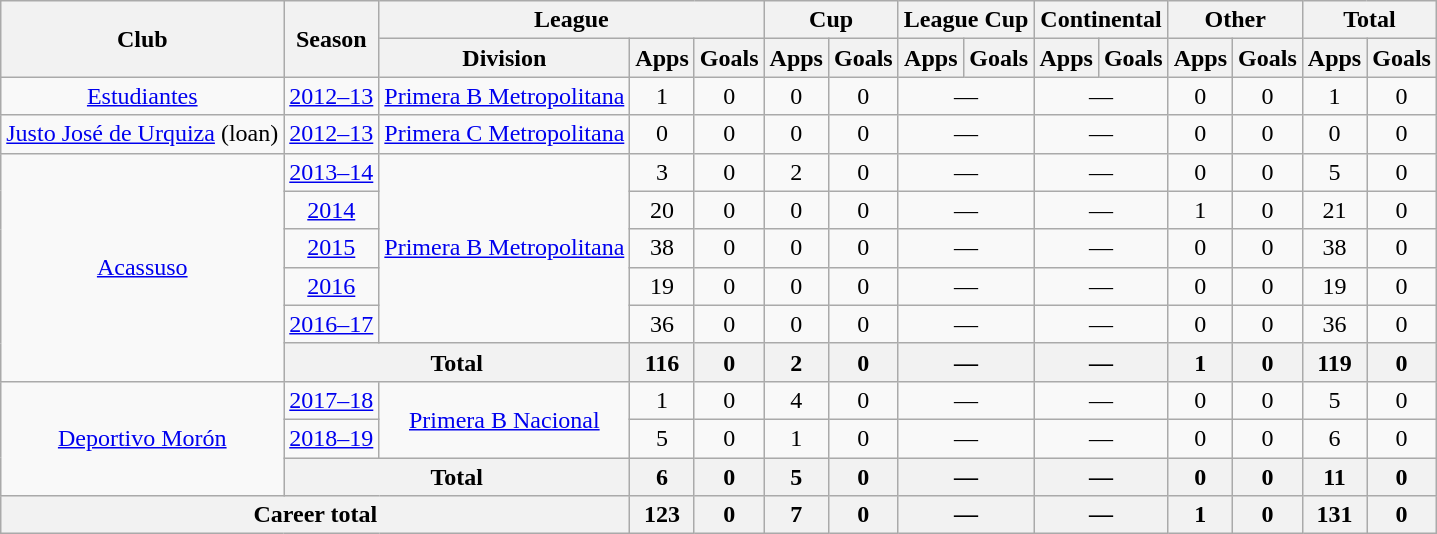<table class="wikitable" style="text-align:center">
<tr>
<th rowspan="2">Club</th>
<th rowspan="2">Season</th>
<th colspan="3">League</th>
<th colspan="2">Cup</th>
<th colspan="2">League Cup</th>
<th colspan="2">Continental</th>
<th colspan="2">Other</th>
<th colspan="2">Total</th>
</tr>
<tr>
<th>Division</th>
<th>Apps</th>
<th>Goals</th>
<th>Apps</th>
<th>Goals</th>
<th>Apps</th>
<th>Goals</th>
<th>Apps</th>
<th>Goals</th>
<th>Apps</th>
<th>Goals</th>
<th>Apps</th>
<th>Goals</th>
</tr>
<tr>
<td rowspan="1"><a href='#'>Estudiantes</a></td>
<td><a href='#'>2012–13</a></td>
<td rowspan="1"><a href='#'>Primera B Metropolitana</a></td>
<td>1</td>
<td>0</td>
<td>0</td>
<td>0</td>
<td colspan="2">—</td>
<td colspan="2">—</td>
<td>0</td>
<td>0</td>
<td>1</td>
<td>0</td>
</tr>
<tr>
<td rowspan="1"><a href='#'>Justo José de Urquiza</a> (loan)</td>
<td><a href='#'>2012–13</a></td>
<td rowspan="1"><a href='#'>Primera C Metropolitana</a></td>
<td>0</td>
<td>0</td>
<td>0</td>
<td>0</td>
<td colspan="2">—</td>
<td colspan="2">—</td>
<td>0</td>
<td>0</td>
<td>0</td>
<td>0</td>
</tr>
<tr>
<td rowspan="6"><a href='#'>Acassuso</a></td>
<td><a href='#'>2013–14</a></td>
<td rowspan="5"><a href='#'>Primera B Metropolitana</a></td>
<td>3</td>
<td>0</td>
<td>2</td>
<td>0</td>
<td colspan="2">—</td>
<td colspan="2">—</td>
<td>0</td>
<td>0</td>
<td>5</td>
<td>0</td>
</tr>
<tr>
<td><a href='#'>2014</a></td>
<td>20</td>
<td>0</td>
<td>0</td>
<td>0</td>
<td colspan="2">—</td>
<td colspan="2">—</td>
<td>1</td>
<td>0</td>
<td>21</td>
<td>0</td>
</tr>
<tr>
<td><a href='#'>2015</a></td>
<td>38</td>
<td>0</td>
<td>0</td>
<td>0</td>
<td colspan="2">—</td>
<td colspan="2">—</td>
<td>0</td>
<td>0</td>
<td>38</td>
<td>0</td>
</tr>
<tr>
<td><a href='#'>2016</a></td>
<td>19</td>
<td>0</td>
<td>0</td>
<td>0</td>
<td colspan="2">—</td>
<td colspan="2">—</td>
<td>0</td>
<td>0</td>
<td>19</td>
<td>0</td>
</tr>
<tr>
<td><a href='#'>2016–17</a></td>
<td>36</td>
<td>0</td>
<td>0</td>
<td>0</td>
<td colspan="2">—</td>
<td colspan="2">—</td>
<td>0</td>
<td>0</td>
<td>36</td>
<td>0</td>
</tr>
<tr>
<th colspan="2">Total</th>
<th>116</th>
<th>0</th>
<th>2</th>
<th>0</th>
<th colspan="2">—</th>
<th colspan="2">—</th>
<th>1</th>
<th>0</th>
<th>119</th>
<th>0</th>
</tr>
<tr>
<td rowspan="3"><a href='#'>Deportivo Morón</a></td>
<td><a href='#'>2017–18</a></td>
<td rowspan="2"><a href='#'>Primera B Nacional</a></td>
<td>1</td>
<td>0</td>
<td>4</td>
<td>0</td>
<td colspan="2">—</td>
<td colspan="2">—</td>
<td>0</td>
<td>0</td>
<td>5</td>
<td>0</td>
</tr>
<tr>
<td><a href='#'>2018–19</a></td>
<td>5</td>
<td>0</td>
<td>1</td>
<td>0</td>
<td colspan="2">—</td>
<td colspan="2">—</td>
<td>0</td>
<td>0</td>
<td>6</td>
<td>0</td>
</tr>
<tr>
<th colspan="2">Total</th>
<th>6</th>
<th>0</th>
<th>5</th>
<th>0</th>
<th colspan="2">—</th>
<th colspan="2">—</th>
<th>0</th>
<th>0</th>
<th>11</th>
<th>0</th>
</tr>
<tr>
<th colspan="3">Career total</th>
<th>123</th>
<th>0</th>
<th>7</th>
<th>0</th>
<th colspan="2">—</th>
<th colspan="2">—</th>
<th>1</th>
<th>0</th>
<th>131</th>
<th>0</th>
</tr>
</table>
